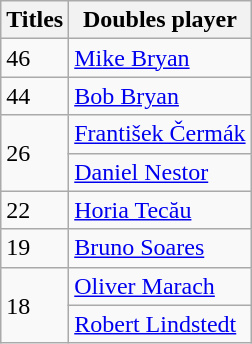<table class="wikitable nowrap" style="display:inline-table;">
<tr>
<th>Titles</th>
<th>Doubles player</th>
</tr>
<tr>
<td>46</td>
<td> <a href='#'>Mike Bryan</a></td>
</tr>
<tr>
<td>44</td>
<td> <a href='#'>Bob Bryan</a></td>
</tr>
<tr>
<td rowspan="2">26</td>
<td> <a href='#'>František Čermák</a></td>
</tr>
<tr>
<td> <a href='#'>Daniel Nestor</a></td>
</tr>
<tr>
<td>22</td>
<td> <a href='#'>Horia Tecău</a></td>
</tr>
<tr>
<td>19</td>
<td> <a href='#'>Bruno Soares</a></td>
</tr>
<tr>
<td rowspan="2">18</td>
<td> <a href='#'>Oliver Marach</a></td>
</tr>
<tr>
<td> <a href='#'>Robert Lindstedt</a></td>
</tr>
</table>
